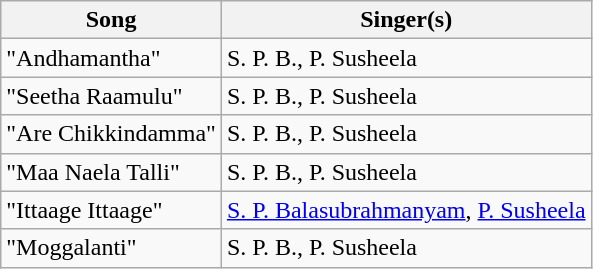<table class="wikitable">
<tr>
<th>Song</th>
<th>Singer(s)</th>
</tr>
<tr>
<td>"Andhamantha"</td>
<td>S. P. B., P. Susheela</td>
</tr>
<tr>
<td>"Seetha Raamulu"</td>
<td>S. P. B., P. Susheela</td>
</tr>
<tr>
<td>"Are Chikkindamma"</td>
<td>S. P. B., P. Susheela</td>
</tr>
<tr>
<td>"Maa Naela Talli"</td>
<td>S. P. B., P. Susheela</td>
</tr>
<tr>
<td>"Ittaage Ittaage"</td>
<td><a href='#'>S. P. Balasubrahmanyam</a>, <a href='#'>P. Susheela</a></td>
</tr>
<tr>
<td>"Moggalanti"</td>
<td>S. P. B., P. Susheela</td>
</tr>
</table>
